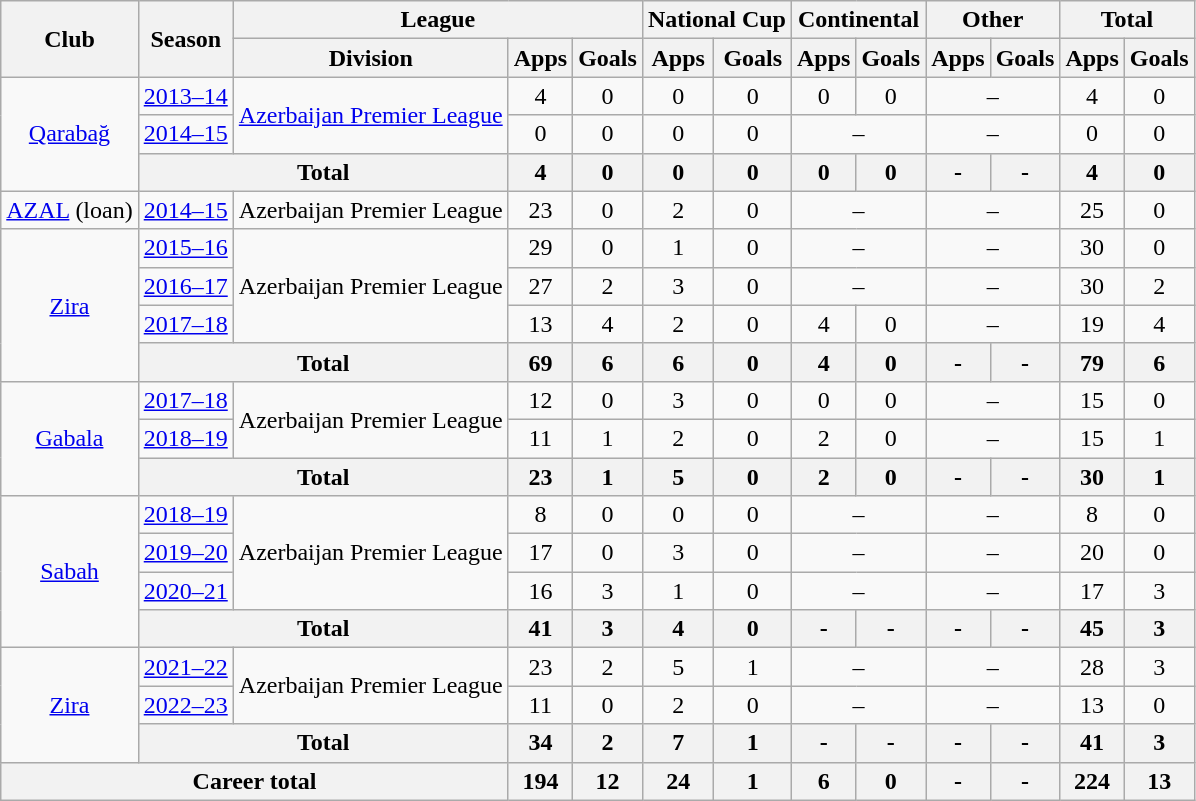<table class="wikitable" style="text-align: center">
<tr>
<th rowspan="2">Club</th>
<th rowspan="2">Season</th>
<th colspan="3">League</th>
<th colspan="2">National Cup</th>
<th colspan="2">Continental</th>
<th colspan="2">Other</th>
<th colspan="2">Total</th>
</tr>
<tr>
<th>Division</th>
<th>Apps</th>
<th>Goals</th>
<th>Apps</th>
<th>Goals</th>
<th>Apps</th>
<th>Goals</th>
<th>Apps</th>
<th>Goals</th>
<th>Apps</th>
<th>Goals</th>
</tr>
<tr>
<td rowspan="3"><a href='#'>Qarabağ</a></td>
<td><a href='#'>2013–14</a></td>
<td rowspan="2"><a href='#'>Azerbaijan Premier League</a></td>
<td>4</td>
<td>0</td>
<td>0</td>
<td>0</td>
<td>0</td>
<td>0</td>
<td colspan="2">–</td>
<td>4</td>
<td>0</td>
</tr>
<tr>
<td><a href='#'>2014–15</a></td>
<td>0</td>
<td>0</td>
<td>0</td>
<td>0</td>
<td colspan="2">–</td>
<td colspan="2">–</td>
<td>0</td>
<td>0</td>
</tr>
<tr>
<th colspan="2">Total</th>
<th>4</th>
<th>0</th>
<th>0</th>
<th>0</th>
<th>0</th>
<th>0</th>
<th>-</th>
<th>-</th>
<th>4</th>
<th>0</th>
</tr>
<tr>
<td><a href='#'>AZAL</a> (loan)</td>
<td><a href='#'>2014–15</a></td>
<td>Azerbaijan Premier League</td>
<td>23</td>
<td>0</td>
<td>2</td>
<td>0</td>
<td colspan="2">–</td>
<td colspan="2">–</td>
<td>25</td>
<td>0</td>
</tr>
<tr>
<td rowspan="4"><a href='#'>Zira</a></td>
<td><a href='#'>2015–16</a></td>
<td rowspan="3">Azerbaijan Premier League</td>
<td>29</td>
<td>0</td>
<td>1</td>
<td>0</td>
<td colspan="2">–</td>
<td colspan="2">–</td>
<td>30</td>
<td>0</td>
</tr>
<tr>
<td><a href='#'>2016–17</a></td>
<td>27</td>
<td>2</td>
<td>3</td>
<td>0</td>
<td colspan="2">–</td>
<td colspan="2">–</td>
<td>30</td>
<td>2</td>
</tr>
<tr>
<td><a href='#'>2017–18</a></td>
<td>13</td>
<td>4</td>
<td>2</td>
<td>0</td>
<td>4</td>
<td>0</td>
<td colspan="2">–</td>
<td>19</td>
<td>4</td>
</tr>
<tr>
<th colspan="2">Total</th>
<th>69</th>
<th>6</th>
<th>6</th>
<th>0</th>
<th>4</th>
<th>0</th>
<th>-</th>
<th>-</th>
<th>79</th>
<th>6</th>
</tr>
<tr>
<td rowspan="3"><a href='#'>Gabala</a></td>
<td><a href='#'>2017–18</a></td>
<td rowspan="2">Azerbaijan Premier League</td>
<td>12</td>
<td>0</td>
<td>3</td>
<td>0</td>
<td>0</td>
<td>0</td>
<td colspan="2">–</td>
<td>15</td>
<td>0</td>
</tr>
<tr>
<td><a href='#'>2018–19</a></td>
<td>11</td>
<td>1</td>
<td>2</td>
<td>0</td>
<td>2</td>
<td>0</td>
<td colspan="2">–</td>
<td>15</td>
<td>1</td>
</tr>
<tr>
<th colspan="2">Total</th>
<th>23</th>
<th>1</th>
<th>5</th>
<th>0</th>
<th>2</th>
<th>0</th>
<th>-</th>
<th>-</th>
<th>30</th>
<th>1</th>
</tr>
<tr>
<td rowspan="4"><a href='#'>Sabah</a></td>
<td><a href='#'>2018–19</a></td>
<td rowspan="3">Azerbaijan Premier League</td>
<td>8</td>
<td>0</td>
<td>0</td>
<td>0</td>
<td colspan="2">–</td>
<td colspan="2">–</td>
<td>8</td>
<td>0</td>
</tr>
<tr>
<td><a href='#'>2019–20</a></td>
<td>17</td>
<td>0</td>
<td>3</td>
<td>0</td>
<td colspan="2">–</td>
<td colspan="2">–</td>
<td>20</td>
<td>0</td>
</tr>
<tr>
<td><a href='#'>2020–21</a></td>
<td>16</td>
<td>3</td>
<td>1</td>
<td>0</td>
<td colspan="2">–</td>
<td colspan="2">–</td>
<td>17</td>
<td>3</td>
</tr>
<tr>
<th colspan="2">Total</th>
<th>41</th>
<th>3</th>
<th>4</th>
<th>0</th>
<th>-</th>
<th>-</th>
<th>-</th>
<th>-</th>
<th>45</th>
<th>3</th>
</tr>
<tr>
<td rowspan="3"><a href='#'>Zira</a></td>
<td><a href='#'>2021–22</a></td>
<td rowspan="2">Azerbaijan Premier League</td>
<td>23</td>
<td>2</td>
<td>5</td>
<td>1</td>
<td colspan="2">–</td>
<td colspan="2">–</td>
<td>28</td>
<td>3</td>
</tr>
<tr>
<td><a href='#'>2022–23</a></td>
<td>11</td>
<td>0</td>
<td>2</td>
<td>0</td>
<td colspan="2">–</td>
<td colspan="2">–</td>
<td>13</td>
<td>0</td>
</tr>
<tr>
<th colspan="2">Total</th>
<th>34</th>
<th>2</th>
<th>7</th>
<th>1</th>
<th>-</th>
<th>-</th>
<th>-</th>
<th>-</th>
<th>41</th>
<th>3</th>
</tr>
<tr>
<th colspan="3">Career total</th>
<th>194</th>
<th>12</th>
<th>24</th>
<th>1</th>
<th>6</th>
<th>0</th>
<th>-</th>
<th>-</th>
<th>224</th>
<th>13</th>
</tr>
</table>
